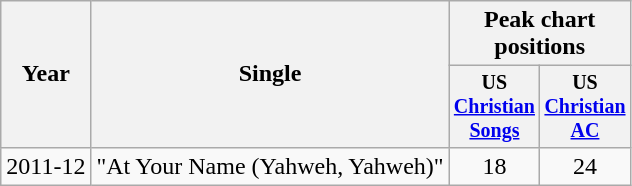<table class="wikitable" style="text-align:center;">
<tr>
<th rowspan=2>Year</th>
<th rowspan=2>Single</th>
<th colspan=4>Peak chart positions</th>
</tr>
<tr style="font-size:smaller;">
<th width=40>US <a href='#'>Christian Songs</a></th>
<th width=40>US <a href='#'>Christian AC</a></th>
</tr>
<tr>
<td>2011-12</td>
<td align="left">"At Your Name (Yahweh, Yahweh)"</td>
<td>18</td>
<td>24</td>
</tr>
</table>
